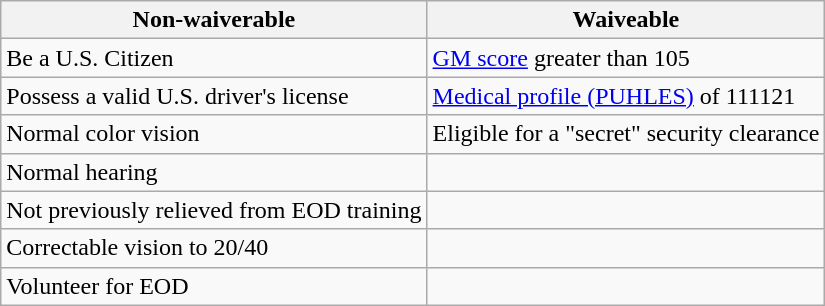<table class="wikitable">
<tr>
<th>Non-waiverable</th>
<th>Waiveable</th>
</tr>
<tr>
<td>Be a U.S. Citizen</td>
<td><a href='#'>GM score</a> greater than 105</td>
</tr>
<tr>
<td>Possess a valid U.S. driver's license</td>
<td><a href='#'>Medical profile (PUHLES)</a> of 111121</td>
</tr>
<tr>
<td>Normal color vision</td>
<td>Eligible for a "secret" security clearance</td>
</tr>
<tr>
<td>Normal hearing</td>
<td></td>
</tr>
<tr>
<td>Not previously relieved from EOD training</td>
<td></td>
</tr>
<tr>
<td>Correctable vision to 20/40</td>
<td></td>
</tr>
<tr>
<td>Volunteer for EOD</td>
<td></td>
</tr>
</table>
